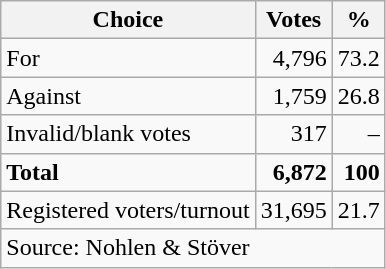<table class=wikitable style=text-align:right>
<tr>
<th>Choice</th>
<th>Votes</th>
<th>%</th>
</tr>
<tr>
<td align=left>For</td>
<td>4,796</td>
<td>73.2</td>
</tr>
<tr>
<td align=left>Against</td>
<td>1,759</td>
<td>26.8</td>
</tr>
<tr>
<td align=left>Invalid/blank votes</td>
<td>317</td>
<td>–</td>
</tr>
<tr>
<td align=left><strong>Total</strong></td>
<td><strong>6,872</strong></td>
<td><strong>100</strong></td>
</tr>
<tr>
<td align=left>Registered voters/turnout</td>
<td>31,695</td>
<td>21.7</td>
</tr>
<tr>
<td align=left colspan=3>Source: Nohlen & Stöver</td>
</tr>
</table>
